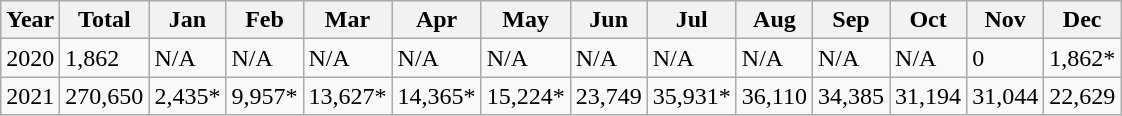<table class="wikitable">
<tr>
<th>Year</th>
<th>Total</th>
<th>Jan</th>
<th>Feb</th>
<th>Mar</th>
<th>Apr</th>
<th>May</th>
<th>Jun</th>
<th>Jul</th>
<th>Aug</th>
<th>Sep</th>
<th>Oct</th>
<th>Nov</th>
<th>Dec</th>
</tr>
<tr>
<td>2020</td>
<td>1,862</td>
<td>N/A</td>
<td>N/A</td>
<td>N/A</td>
<td>N/A</td>
<td>N/A</td>
<td>N/A</td>
<td>N/A</td>
<td>N/A</td>
<td>N/A</td>
<td>N/A</td>
<td>0</td>
<td>1,862*</td>
</tr>
<tr>
<td>2021</td>
<td>270,650</td>
<td>2,435*</td>
<td>9,957*</td>
<td>13,627*</td>
<td>14,365*</td>
<td>15,224*</td>
<td>23,749</td>
<td>35,931*</td>
<td>36,110</td>
<td>34,385</td>
<td>31,194</td>
<td>31,044</td>
<td>22,629</td>
</tr>
</table>
